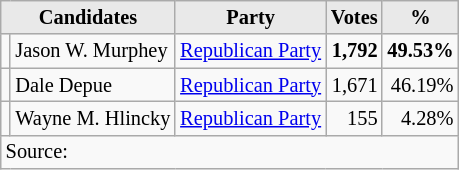<table class=wikitable style="font-size:85%; text-align:right;">
<tr>
<th style="background-color:#E9E9E9" align=center colspan=2>Candidates</th>
<th style="background-color:#E9E9E9" align=center>Party</th>
<th style="background-color:#E9E9E9" align=center>Votes</th>
<th style="background-color:#E9E9E9" align=center>%</th>
</tr>
<tr>
<td></td>
<td align=left>Jason W. Murphey</td>
<td align=center><a href='#'>Republican Party</a></td>
<td><strong>1,792</strong></td>
<td><strong>49.53%</strong></td>
</tr>
<tr>
<td></td>
<td align=left>Dale Depue</td>
<td align=center><a href='#'>Republican Party</a></td>
<td>1,671</td>
<td>46.19%</td>
</tr>
<tr>
<td></td>
<td align=left>Wayne M. Hlincky</td>
<td align=center><a href='#'>Republican Party</a></td>
<td>155</td>
<td>4.28%</td>
</tr>
<tr>
<td align="left" colspan=6>Source: </td>
</tr>
</table>
